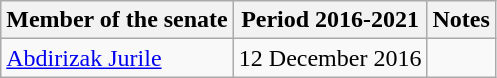<table class="wikitable">
<tr>
<th>Member of the senate</th>
<th>Period 2016-2021</th>
<th>Notes</th>
</tr>
<tr>
<td><a href='#'>Abdirizak Jurile</a></td>
<td>12 December 2016</td>
<td></td>
</tr>
</table>
